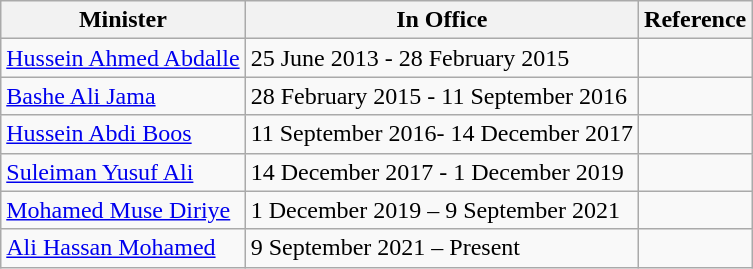<table class="sortable wikitable">
<tr>
<th>Minister</th>
<th>In Office</th>
<th>Reference</th>
</tr>
<tr>
<td><a href='#'>Hussein Ahmed Abdalle</a></td>
<td>25 June 2013 - 28 February 2015</td>
<td></td>
</tr>
<tr>
<td><a href='#'>Bashe Ali Jama</a></td>
<td>28 February 2015 - 11 September 2016</td>
<td></td>
</tr>
<tr>
<td><a href='#'>Hussein Abdi Boos</a></td>
<td>11 September 2016- 14 December 2017</td>
<td></td>
</tr>
<tr>
<td><a href='#'>Suleiman Yusuf Ali</a></td>
<td>14 December 2017 - 1 December 2019</td>
<td></td>
</tr>
<tr>
<td><a href='#'>Mohamed Muse Diriye</a></td>
<td>1 December 2019 – 9 September 2021</td>
<td></td>
</tr>
<tr>
<td><a href='#'>Ali Hassan Mohamed</a></td>
<td>9 September 2021 – Present</td>
<td></td>
</tr>
</table>
